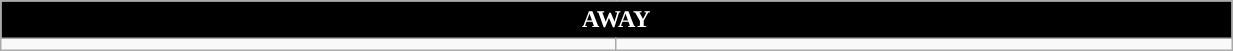<table class="wikitable collapsible collapsed" style="width:65%">
<tr>
<th colspan=12 ! style="color:white; background:black">AWAY</th>
</tr>
<tr>
<td></td>
<td></td>
</tr>
</table>
